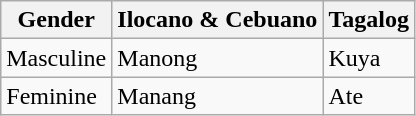<table class="wikitable">
<tr>
<th>Gender</th>
<th>Ilocano & Cebuano</th>
<th>Tagalog</th>
</tr>
<tr>
<td>Masculine</td>
<td>Manong</td>
<td>Kuya</td>
</tr>
<tr>
<td>Feminine</td>
<td>Manang</td>
<td>Ate</td>
</tr>
</table>
